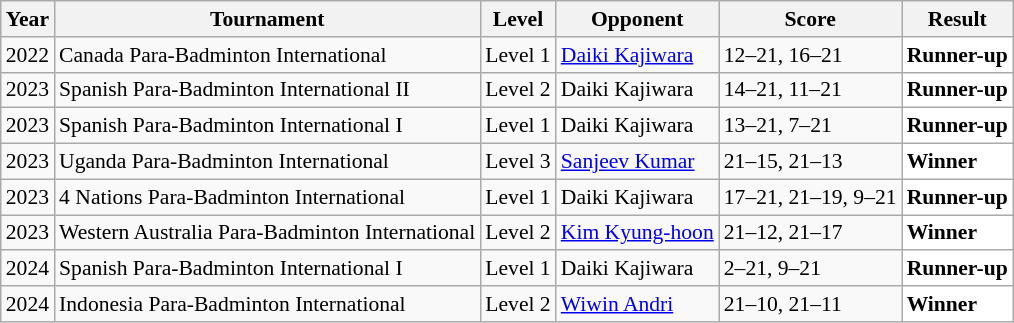<table class="sortable wikitable" style="font-size: 90%;">
<tr>
<th>Year</th>
<th>Tournament</th>
<th>Level</th>
<th>Opponent</th>
<th>Score</th>
<th>Result</th>
</tr>
<tr>
<td align="center">2022</td>
<td align="left">Canada Para-Badminton International</td>
<td align="left">Level 1</td>
<td align="left"> <a href='#'>Daiki Kajiwara</a></td>
<td align="left">12–21, 16–21</td>
<td style="text-align:left; background:white"> <strong>Runner-up</strong></td>
</tr>
<tr>
<td align="center">2023</td>
<td align="left">Spanish Para-Badminton International II</td>
<td align="left">Level 2</td>
<td align="left"> Daiki Kajiwara</td>
<td align="left">14–21, 11–21</td>
<td style="text-align:left; background:white"> <strong>Runner-up</strong></td>
</tr>
<tr>
<td align="center">2023</td>
<td align="left">Spanish Para-Badminton International I</td>
<td align="left">Level 1</td>
<td align="left"> Daiki Kajiwara</td>
<td align="left">13–21, 7–21</td>
<td style="text-align:left; background:white"> <strong>Runner-up</strong></td>
</tr>
<tr>
<td align="center">2023</td>
<td align="left">Uganda Para-Badminton International</td>
<td align="left">Level 3</td>
<td align="left"> <a href='#'>Sanjeev Kumar</a></td>
<td align="left">21–15, 21–13</td>
<td style="text-align:left; background:white"> <strong>Winner</strong></td>
</tr>
<tr>
<td align="center">2023</td>
<td align="left">4 Nations Para-Badminton International</td>
<td align="left">Level 1</td>
<td align="left"> Daiki Kajiwara</td>
<td align="left">17–21, 21–19, 9–21</td>
<td style="text-align:left; background:white"> <strong>Runner-up</strong></td>
</tr>
<tr>
<td align="center">2023</td>
<td align="left">Western Australia Para-Badminton International</td>
<td align="left">Level 2</td>
<td align="left"> <a href='#'>Kim Kyung-hoon</a></td>
<td align="left">21–12, 21–17</td>
<td style="text-align:left; background:white"> <strong>Winner</strong></td>
</tr>
<tr>
<td align="center">2024</td>
<td align="left">Spanish Para-Badminton International I</td>
<td align="left">Level 1</td>
<td align="left"> Daiki Kajiwara</td>
<td align="left">2–21, 9–21</td>
<td style="text-align:left; background:white"> <strong>Runner-up</strong></td>
</tr>
<tr>
<td align="center">2024</td>
<td align="left">Indonesia Para-Badminton International</td>
<td align="left">Level 2</td>
<td align="left"> <a href='#'>Wiwin Andri</a></td>
<td align="left">21–10, 21–11</td>
<td style="text-align:left; background:white"> <strong>Winner</strong></td>
</tr>
</table>
